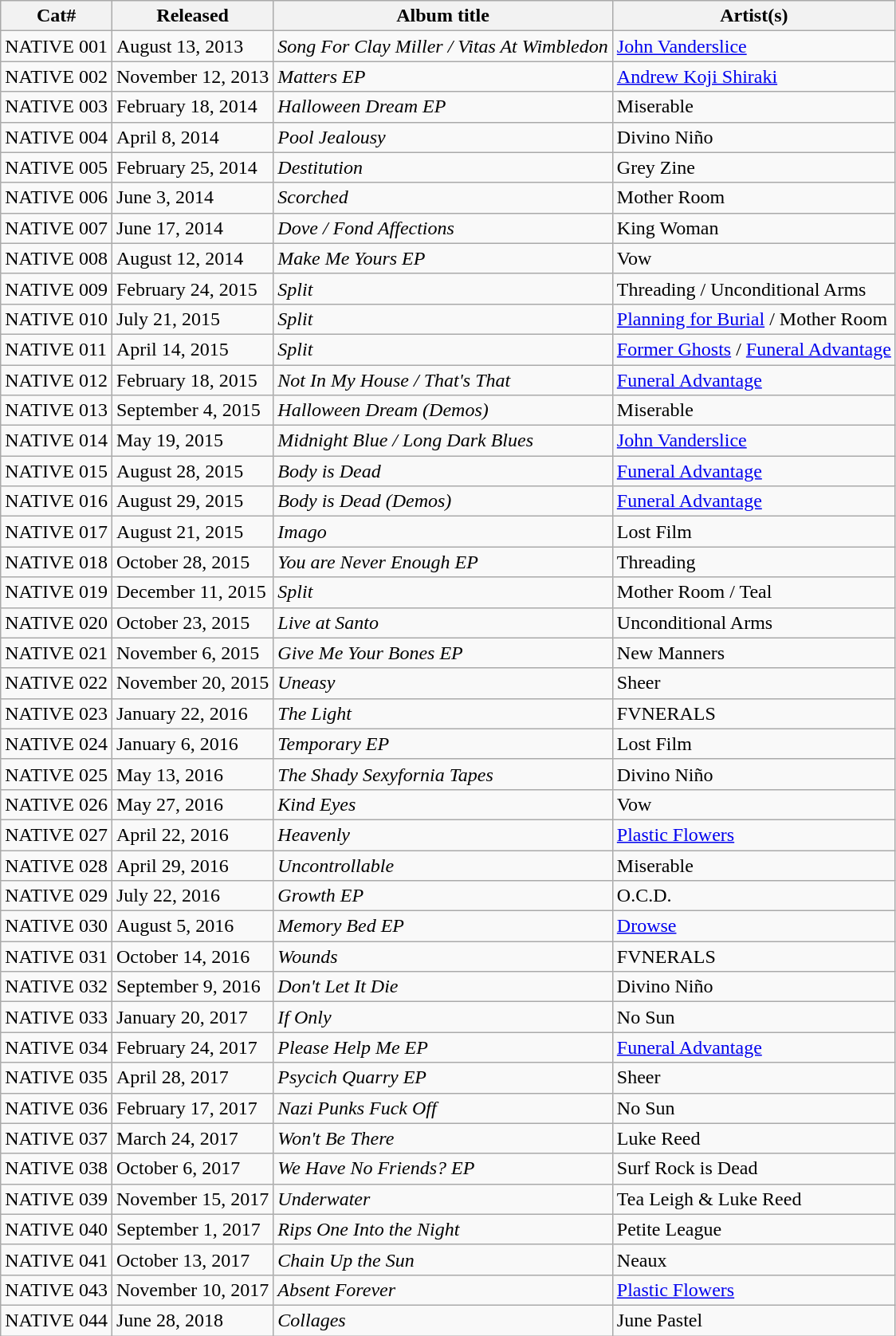<table class="wikitable sortable">
<tr>
<th>Cat#</th>
<th>Released</th>
<th>Album title</th>
<th>Artist(s)</th>
</tr>
<tr>
<td>NATIVE 001</td>
<td>August 13, 2013</td>
<td><em>Song For Clay Miller / Vitas At Wimbledon</em></td>
<td><a href='#'>John Vanderslice</a></td>
</tr>
<tr>
<td>NATIVE 002</td>
<td>November 12, 2013</td>
<td><em>Matters EP</em></td>
<td><a href='#'>Andrew Koji Shiraki</a></td>
</tr>
<tr>
<td>NATIVE 003</td>
<td>February 18, 2014</td>
<td><em>Halloween Dream EP</em></td>
<td>Miserable</td>
</tr>
<tr>
<td>NATIVE 004</td>
<td>April 8, 2014</td>
<td><em>Pool Jealousy</em></td>
<td>Divino Niño</td>
</tr>
<tr>
<td>NATIVE 005</td>
<td>February 25, 2014</td>
<td><em>Destitution</em></td>
<td>Grey Zine</td>
</tr>
<tr>
<td>NATIVE 006</td>
<td>June 3, 2014</td>
<td><em>Scorched</em></td>
<td>Mother Room</td>
</tr>
<tr>
<td>NATIVE 007</td>
<td>June 17, 2014</td>
<td><em>Dove / Fond Affections</em></td>
<td>King Woman</td>
</tr>
<tr>
<td>NATIVE 008</td>
<td>August 12, 2014</td>
<td><em>Make Me Yours EP</em></td>
<td>Vow</td>
</tr>
<tr>
<td>NATIVE 009</td>
<td>February 24, 2015</td>
<td><em>Split</em></td>
<td>Threading / Unconditional Arms</td>
</tr>
<tr>
<td>NATIVE 010</td>
<td>July 21, 2015</td>
<td><em>Split</em></td>
<td><a href='#'>Planning for Burial</a> / Mother Room</td>
</tr>
<tr>
<td>NATIVE 011</td>
<td>April 14, 2015</td>
<td><em>Split</em></td>
<td><a href='#'>Former Ghosts</a> / <a href='#'>Funeral Advantage</a></td>
</tr>
<tr>
<td>NATIVE 012</td>
<td>February 18, 2015</td>
<td><em>Not In My House / That's That</em></td>
<td><a href='#'>Funeral Advantage</a></td>
</tr>
<tr>
<td>NATIVE 013</td>
<td>September 4, 2015</td>
<td><em>Halloween Dream (Demos)</em></td>
<td>Miserable</td>
</tr>
<tr>
<td>NATIVE 014</td>
<td>May 19, 2015</td>
<td><em>Midnight Blue / Long Dark Blues</em></td>
<td><a href='#'>John Vanderslice</a></td>
</tr>
<tr>
<td>NATIVE 015</td>
<td>August 28, 2015</td>
<td><em>Body is Dead</em></td>
<td><a href='#'>Funeral Advantage</a></td>
</tr>
<tr>
<td>NATIVE 016</td>
<td>August 29, 2015</td>
<td><em>Body is Dead (Demos)</em></td>
<td><a href='#'>Funeral Advantage</a></td>
</tr>
<tr>
<td>NATIVE 017</td>
<td>August 21, 2015</td>
<td><em>Imago</em></td>
<td>Lost Film</td>
</tr>
<tr>
<td>NATIVE 018</td>
<td>October 28, 2015</td>
<td><em>You are Never Enough EP</em></td>
<td>Threading</td>
</tr>
<tr>
<td>NATIVE 019</td>
<td>December 11, 2015</td>
<td><em>Split</em></td>
<td>Mother Room / Teal</td>
</tr>
<tr>
<td>NATIVE 020</td>
<td>October 23, 2015</td>
<td><em>Live at Santo</em></td>
<td>Unconditional Arms</td>
</tr>
<tr>
<td>NATIVE 021</td>
<td>November 6, 2015</td>
<td><em>Give Me Your Bones EP</em></td>
<td>New Manners</td>
</tr>
<tr>
<td>NATIVE 022</td>
<td>November 20, 2015</td>
<td><em>Uneasy</em></td>
<td>Sheer</td>
</tr>
<tr>
<td>NATIVE 023</td>
<td>January 22, 2016</td>
<td><em>The Light</em></td>
<td>FVNERALS</td>
</tr>
<tr>
<td>NATIVE 024</td>
<td>January 6, 2016</td>
<td><em>Temporary EP</em></td>
<td>Lost Film</td>
</tr>
<tr>
<td>NATIVE 025</td>
<td>May 13, 2016</td>
<td><em>The Shady Sexyfornia Tapes</em></td>
<td>Divino Niño</td>
</tr>
<tr>
<td>NATIVE 026</td>
<td>May 27, 2016</td>
<td><em>Kind Eyes</em></td>
<td>Vow</td>
</tr>
<tr>
<td>NATIVE 027</td>
<td>April 22, 2016</td>
<td><em>Heavenly</em></td>
<td><a href='#'>Plastic Flowers</a></td>
</tr>
<tr>
<td>NATIVE 028</td>
<td>April 29, 2016</td>
<td><em>Uncontrollable</em></td>
<td>Miserable</td>
</tr>
<tr>
<td>NATIVE 029</td>
<td>July 22, 2016</td>
<td><em>Growth EP</em></td>
<td>O.C.D.</td>
</tr>
<tr>
<td>NATIVE 030</td>
<td>August 5, 2016</td>
<td><em>Memory Bed EP</em></td>
<td><a href='#'>Drowse</a></td>
</tr>
<tr>
<td>NATIVE 031</td>
<td>October 14, 2016</td>
<td><em>Wounds</em></td>
<td>FVNERALS</td>
</tr>
<tr>
<td>NATIVE 032</td>
<td>September 9, 2016</td>
<td><em>Don't Let It Die</em></td>
<td>Divino Niño</td>
</tr>
<tr>
<td>NATIVE 033</td>
<td>January 20, 2017</td>
<td><em>If Only</em></td>
<td>No Sun</td>
</tr>
<tr>
<td>NATIVE 034</td>
<td>February 24, 2017</td>
<td><em>Please Help Me EP</em></td>
<td><a href='#'>Funeral Advantage</a></td>
</tr>
<tr>
<td>NATIVE 035</td>
<td>April 28, 2017</td>
<td><em>Psycich Quarry EP</em></td>
<td>Sheer</td>
</tr>
<tr>
<td>NATIVE 036</td>
<td>February 17, 2017</td>
<td><em>Nazi Punks Fuck Off</em></td>
<td>No Sun</td>
</tr>
<tr>
<td>NATIVE 037</td>
<td>March 24, 2017</td>
<td><em>Won't Be There</em></td>
<td>Luke Reed</td>
</tr>
<tr>
<td>NATIVE 038</td>
<td>October 6, 2017</td>
<td><em>We Have No Friends? EP</em></td>
<td>Surf Rock is Dead</td>
</tr>
<tr>
<td>NATIVE 039</td>
<td>November 15, 2017</td>
<td><em>Underwater</em></td>
<td>Tea Leigh & Luke Reed</td>
</tr>
<tr>
<td>NATIVE 040</td>
<td>September 1, 2017</td>
<td><em>Rips One Into the Night</em></td>
<td>Petite League</td>
</tr>
<tr>
<td>NATIVE 041</td>
<td>October 13, 2017</td>
<td><em>Chain Up the Sun</em></td>
<td>Neaux</td>
</tr>
<tr>
<td>NATIVE 043</td>
<td>November 10, 2017</td>
<td><em>Absent Forever</em></td>
<td><a href='#'>Plastic Flowers</a></td>
</tr>
<tr>
<td>NATIVE 044</td>
<td>June 28, 2018</td>
<td><em>Collages</em></td>
<td>June Pastel</td>
</tr>
</table>
